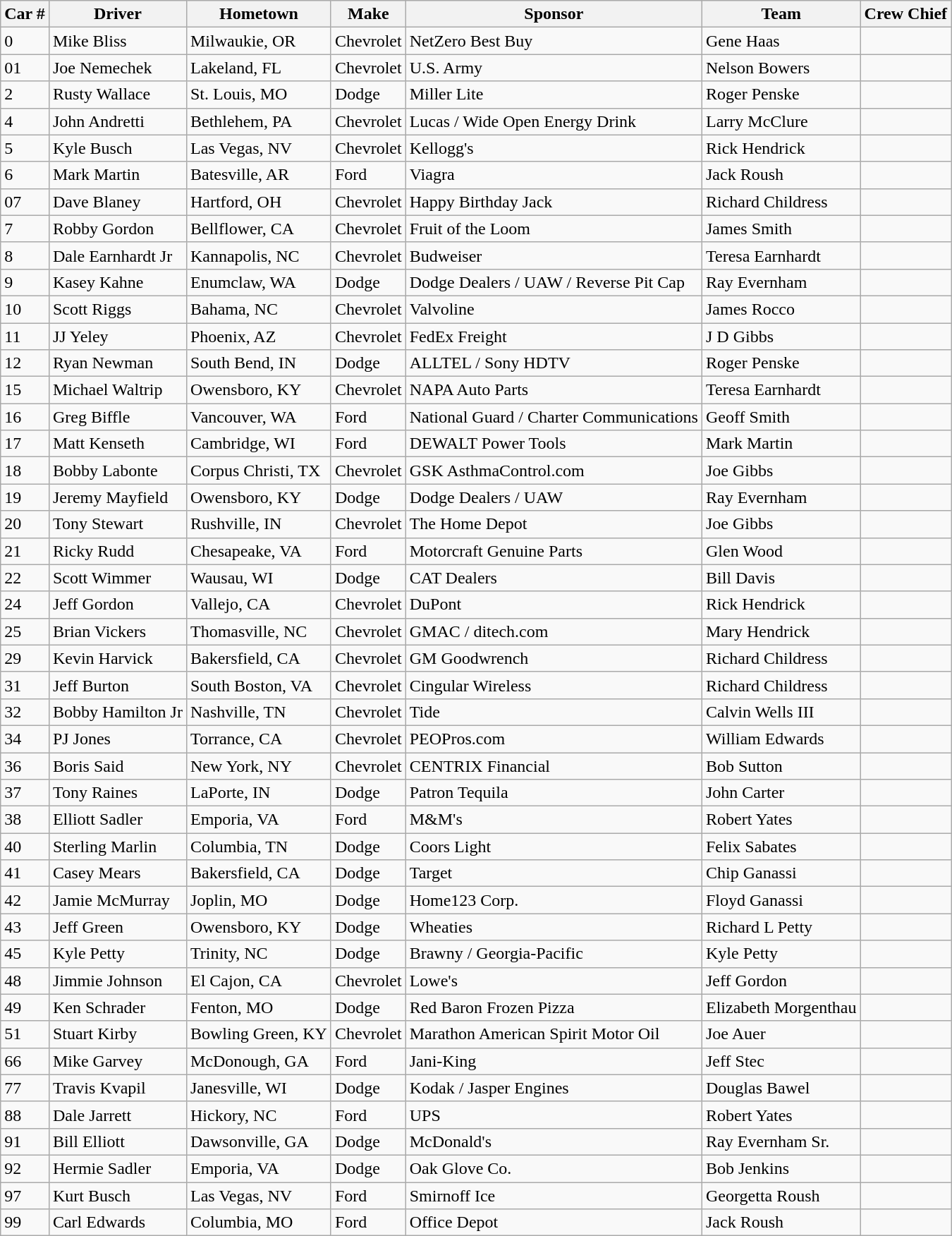<table class="wikitable">
<tr>
<th colspan="1" rowspan="1">Car #</th>
<th colspan="1" rowspan="1"><abbr>Driver</abbr></th>
<th colspan="1" rowspan="1"><abbr>Hometown</abbr></th>
<th colspan="1" rowspan="1"><abbr>Make</abbr></th>
<th colspan="1" rowspan="1"><abbr>Sponsor</abbr></th>
<th colspan="1" rowspan="1"><abbr>Team</abbr></th>
<th colspan="1" rowspan="1"><abbr>Crew Chief</abbr></th>
</tr>
<tr>
<td>0</td>
<td>Mike Bliss</td>
<td>Milwaukie, OR</td>
<td>Chevrolet</td>
<td>NetZero Best Buy</td>
<td>Gene Haas</td>
<td></td>
</tr>
<tr>
<td>01</td>
<td>Joe Nemechek</td>
<td>Lakeland, FL</td>
<td>Chevrolet</td>
<td>U.S. Army</td>
<td>Nelson Bowers</td>
<td></td>
</tr>
<tr>
<td>2</td>
<td>Rusty Wallace</td>
<td>St. Louis, MO</td>
<td>Dodge</td>
<td>Miller Lite</td>
<td>Roger Penske</td>
<td></td>
</tr>
<tr>
<td>4</td>
<td>John Andretti</td>
<td>Bethlehem, PA</td>
<td>Chevrolet</td>
<td>Lucas / Wide Open Energy Drink</td>
<td>Larry McClure</td>
<td></td>
</tr>
<tr>
<td>5</td>
<td>Kyle Busch</td>
<td>Las Vegas, NV</td>
<td>Chevrolet</td>
<td>Kellogg's</td>
<td>Rick Hendrick</td>
<td></td>
</tr>
<tr>
<td>6</td>
<td>Mark Martin</td>
<td>Batesville, AR</td>
<td>Ford</td>
<td>Viagra</td>
<td>Jack Roush</td>
<td></td>
</tr>
<tr>
<td>07</td>
<td>Dave Blaney</td>
<td>Hartford, OH</td>
<td>Chevrolet</td>
<td>Happy Birthday Jack</td>
<td>Richard Childress</td>
<td></td>
</tr>
<tr>
<td>7</td>
<td>Robby Gordon</td>
<td>Bellflower, CA</td>
<td>Chevrolet</td>
<td>Fruit of the Loom</td>
<td>James Smith</td>
<td></td>
</tr>
<tr>
<td>8</td>
<td>Dale Earnhardt Jr</td>
<td>Kannapolis, NC</td>
<td>Chevrolet</td>
<td>Budweiser</td>
<td>Teresa Earnhardt</td>
<td></td>
</tr>
<tr>
<td>9</td>
<td>Kasey Kahne</td>
<td>Enumclaw, WA</td>
<td>Dodge</td>
<td>Dodge Dealers / UAW / Reverse Pit Cap</td>
<td>Ray Evernham</td>
<td></td>
</tr>
<tr>
<td>10</td>
<td>Scott Riggs</td>
<td>Bahama, NC</td>
<td>Chevrolet</td>
<td>Valvoline</td>
<td>James Rocco</td>
<td></td>
</tr>
<tr>
<td>11</td>
<td>JJ Yeley</td>
<td>Phoenix, AZ</td>
<td>Chevrolet</td>
<td>FedEx Freight</td>
<td>J D Gibbs</td>
<td></td>
</tr>
<tr>
<td>12</td>
<td>Ryan Newman</td>
<td>South Bend, IN</td>
<td>Dodge</td>
<td>ALLTEL / Sony HDTV</td>
<td>Roger Penske</td>
<td></td>
</tr>
<tr>
<td>15</td>
<td>Michael Waltrip</td>
<td>Owensboro, KY</td>
<td>Chevrolet</td>
<td>NAPA Auto Parts</td>
<td>Teresa Earnhardt</td>
<td></td>
</tr>
<tr>
<td>16</td>
<td>Greg Biffle</td>
<td>Vancouver, WA</td>
<td>Ford</td>
<td>National Guard / Charter Communications</td>
<td>Geoff Smith</td>
<td></td>
</tr>
<tr>
<td>17</td>
<td>Matt Kenseth</td>
<td>Cambridge, WI</td>
<td>Ford</td>
<td>DEWALT Power Tools</td>
<td>Mark Martin</td>
<td></td>
</tr>
<tr>
<td>18</td>
<td>Bobby Labonte</td>
<td>Corpus Christi, TX</td>
<td>Chevrolet</td>
<td>GSK AsthmaControl.com</td>
<td>Joe Gibbs</td>
<td></td>
</tr>
<tr>
<td>19</td>
<td>Jeremy Mayfield</td>
<td>Owensboro, KY</td>
<td>Dodge</td>
<td>Dodge Dealers / UAW</td>
<td>Ray Evernham</td>
<td></td>
</tr>
<tr>
<td>20</td>
<td>Tony Stewart</td>
<td>Rushville, IN</td>
<td>Chevrolet</td>
<td>The Home Depot</td>
<td>Joe Gibbs</td>
<td></td>
</tr>
<tr>
<td>21</td>
<td>Ricky Rudd</td>
<td>Chesapeake, VA</td>
<td>Ford</td>
<td>Motorcraft Genuine Parts</td>
<td>Glen Wood</td>
<td></td>
</tr>
<tr>
<td>22</td>
<td>Scott Wimmer</td>
<td>Wausau, WI</td>
<td>Dodge</td>
<td>CAT Dealers</td>
<td>Bill Davis</td>
<td></td>
</tr>
<tr>
<td>24</td>
<td>Jeff Gordon</td>
<td>Vallejo, CA</td>
<td>Chevrolet</td>
<td>DuPont</td>
<td>Rick Hendrick</td>
<td></td>
</tr>
<tr>
<td>25</td>
<td>Brian Vickers</td>
<td>Thomasville, NC</td>
<td>Chevrolet</td>
<td>GMAC / ditech.com</td>
<td>Mary Hendrick</td>
<td></td>
</tr>
<tr>
<td>29</td>
<td>Kevin Harvick</td>
<td>Bakersfield, CA</td>
<td>Chevrolet</td>
<td>GM Goodwrench</td>
<td>Richard Childress</td>
<td></td>
</tr>
<tr>
<td>31</td>
<td>Jeff Burton</td>
<td>South Boston, VA</td>
<td>Chevrolet</td>
<td>Cingular Wireless</td>
<td>Richard Childress</td>
<td></td>
</tr>
<tr>
<td>32</td>
<td>Bobby Hamilton Jr</td>
<td>Nashville, TN</td>
<td>Chevrolet</td>
<td>Tide</td>
<td>Calvin Wells III</td>
<td></td>
</tr>
<tr>
<td>34</td>
<td>PJ Jones</td>
<td>Torrance, CA</td>
<td>Chevrolet</td>
<td>PEOPros.com</td>
<td>William Edwards</td>
<td></td>
</tr>
<tr>
<td>36</td>
<td>Boris Said</td>
<td>New York, NY</td>
<td>Chevrolet</td>
<td>CENTRIX Financial</td>
<td>Bob Sutton</td>
<td></td>
</tr>
<tr>
<td>37</td>
<td>Tony Raines</td>
<td>LaPorte, IN</td>
<td>Dodge</td>
<td>Patron Tequila</td>
<td>John Carter</td>
<td></td>
</tr>
<tr>
<td>38</td>
<td>Elliott Sadler</td>
<td>Emporia, VA</td>
<td>Ford</td>
<td>M&M's</td>
<td>Robert Yates</td>
<td></td>
</tr>
<tr>
<td>40</td>
<td>Sterling Marlin</td>
<td>Columbia, TN</td>
<td>Dodge</td>
<td>Coors Light</td>
<td>Felix Sabates</td>
<td></td>
</tr>
<tr>
<td>41</td>
<td>Casey Mears</td>
<td>Bakersfield, CA</td>
<td>Dodge</td>
<td>Target</td>
<td>Chip Ganassi</td>
<td></td>
</tr>
<tr>
<td>42</td>
<td>Jamie McMurray</td>
<td>Joplin, MO</td>
<td>Dodge</td>
<td>Home123 Corp.</td>
<td>Floyd Ganassi</td>
<td></td>
</tr>
<tr>
<td>43</td>
<td>Jeff Green</td>
<td>Owensboro, KY</td>
<td>Dodge</td>
<td>Wheaties</td>
<td>Richard L Petty</td>
<td></td>
</tr>
<tr>
<td>45</td>
<td>Kyle Petty</td>
<td>Trinity, NC</td>
<td>Dodge</td>
<td>Brawny / Georgia-Pacific</td>
<td>Kyle Petty</td>
<td></td>
</tr>
<tr>
<td>48</td>
<td>Jimmie Johnson</td>
<td>El Cajon, CA</td>
<td>Chevrolet</td>
<td>Lowe's</td>
<td>Jeff Gordon</td>
<td></td>
</tr>
<tr>
<td>49</td>
<td>Ken Schrader</td>
<td>Fenton, MO</td>
<td>Dodge</td>
<td>Red Baron Frozen Pizza</td>
<td>Elizabeth Morgenthau</td>
<td></td>
</tr>
<tr>
<td>51</td>
<td>Stuart Kirby</td>
<td>Bowling Green, KY</td>
<td>Chevrolet</td>
<td>Marathon American Spirit Motor Oil</td>
<td>Joe Auer</td>
<td></td>
</tr>
<tr>
<td>66</td>
<td>Mike Garvey</td>
<td>McDonough, GA</td>
<td>Ford</td>
<td>Jani-King</td>
<td>Jeff Stec</td>
<td></td>
</tr>
<tr>
<td>77</td>
<td>Travis Kvapil</td>
<td>Janesville, WI</td>
<td>Dodge</td>
<td>Kodak / Jasper Engines</td>
<td>Douglas Bawel</td>
<td></td>
</tr>
<tr>
<td>88</td>
<td>Dale Jarrett</td>
<td>Hickory, NC</td>
<td>Ford</td>
<td>UPS</td>
<td>Robert Yates</td>
<td></td>
</tr>
<tr>
<td>91</td>
<td>Bill Elliott</td>
<td>Dawsonville, GA</td>
<td>Dodge</td>
<td>McDonald's</td>
<td>Ray Evernham Sr.</td>
<td></td>
</tr>
<tr>
<td>92</td>
<td>Hermie Sadler</td>
<td>Emporia, VA</td>
<td>Dodge</td>
<td>Oak Glove Co.</td>
<td>Bob Jenkins</td>
<td></td>
</tr>
<tr>
<td>97</td>
<td>Kurt Busch</td>
<td>Las Vegas, NV</td>
<td>Ford</td>
<td>Smirnoff Ice</td>
<td>Georgetta Roush</td>
<td></td>
</tr>
<tr>
<td>99</td>
<td>Carl Edwards</td>
<td>Columbia, MO</td>
<td>Ford</td>
<td>Office Depot</td>
<td>Jack Roush</td>
<td></td>
</tr>
</table>
